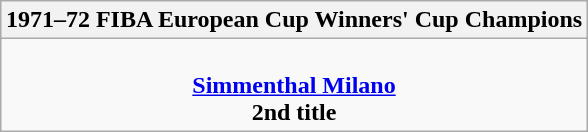<table class=wikitable style="text-align:center; margin:auto">
<tr>
<th>1971–72 FIBA European Cup Winners' Cup Champions</th>
</tr>
<tr>
<td><br> <strong><a href='#'>Simmenthal Milano</a></strong> <br> <strong>2nd title</strong></td>
</tr>
</table>
